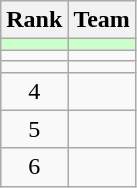<table class=wikitable style="text-align:center">
<tr>
<th>Rank</th>
<th>Team</th>
</tr>
<tr bgcolor=#ccffcc>
<td></td>
<td align=left></td>
</tr>
<tr>
<td></td>
<td align=left></td>
</tr>
<tr>
<td></td>
<td align=left></td>
</tr>
<tr>
<td>4</td>
<td align=left></td>
</tr>
<tr>
<td>5</td>
<td align=left></td>
</tr>
<tr>
<td>6</td>
<td align=left></td>
</tr>
</table>
